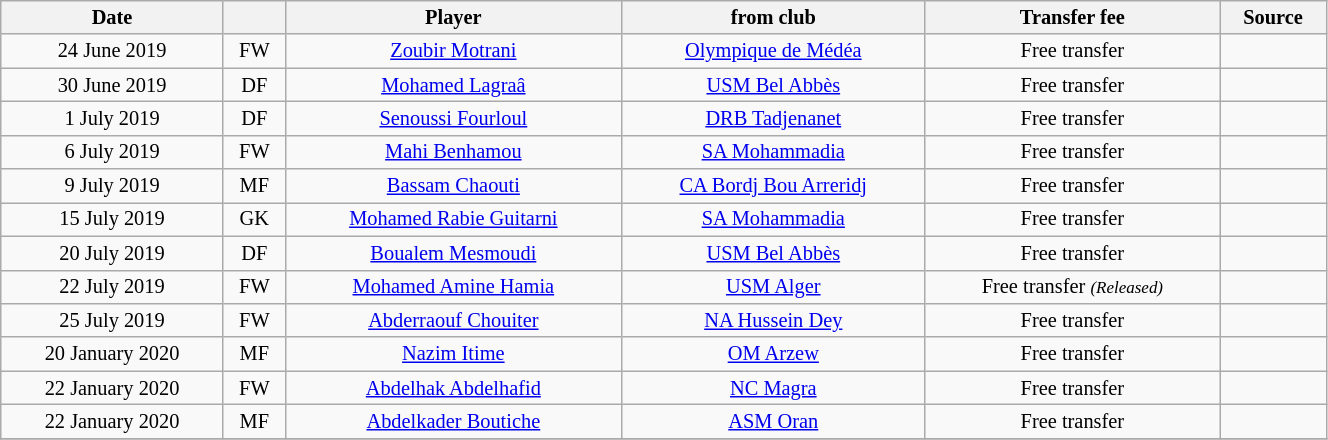<table class="wikitable sortable" style="width:70%; text-align:center; font-size:85%; text-align:centre;">
<tr>
<th>Date</th>
<th></th>
<th>Player</th>
<th>from club</th>
<th>Transfer fee</th>
<th>Source</th>
</tr>
<tr>
<td>24 June 2019</td>
<td>FW</td>
<td> <a href='#'>Zoubir Motrani</a></td>
<td><a href='#'>Olympique de Médéa</a></td>
<td>Free transfer</td>
<td></td>
</tr>
<tr>
<td>30 June 2019</td>
<td>DF</td>
<td> <a href='#'>Mohamed Lagraâ</a></td>
<td><a href='#'>USM Bel Abbès</a></td>
<td>Free transfer</td>
<td></td>
</tr>
<tr>
<td>1 July 2019</td>
<td>DF</td>
<td> <a href='#'>Senoussi Fourloul</a></td>
<td><a href='#'>DRB Tadjenanet</a></td>
<td>Free transfer</td>
<td></td>
</tr>
<tr>
<td>6 July 2019</td>
<td>FW</td>
<td> <a href='#'>Mahi Benhamou</a></td>
<td><a href='#'>SA Mohammadia</a></td>
<td>Free transfer</td>
<td></td>
</tr>
<tr>
<td>9 July 2019</td>
<td>MF</td>
<td> <a href='#'>Bassam Chaouti</a></td>
<td><a href='#'>CA Bordj Bou Arreridj</a></td>
<td>Free transfer</td>
<td></td>
</tr>
<tr>
<td>15 July 2019</td>
<td>GK</td>
<td> <a href='#'>Mohamed Rabie Guitarni</a></td>
<td><a href='#'>SA Mohammadia</a></td>
<td>Free transfer</td>
<td></td>
</tr>
<tr>
<td>20 July 2019</td>
<td>DF</td>
<td> <a href='#'>Boualem Mesmoudi</a></td>
<td><a href='#'>USM Bel Abbès</a></td>
<td>Free transfer</td>
<td></td>
</tr>
<tr>
<td>22 July 2019</td>
<td>FW</td>
<td> <a href='#'>Mohamed Amine Hamia</a></td>
<td><a href='#'>USM Alger</a></td>
<td>Free transfer <small><em>(Released)</em></small></td>
<td></td>
</tr>
<tr>
<td>25 July 2019</td>
<td>FW</td>
<td> <a href='#'>Abderraouf Chouiter</a></td>
<td><a href='#'>NA Hussein Dey</a></td>
<td>Free transfer</td>
<td></td>
</tr>
<tr>
<td>20 January 2020</td>
<td>MF</td>
<td> <a href='#'>Nazim Itime</a></td>
<td><a href='#'>OM Arzew</a></td>
<td>Free transfer</td>
<td></td>
</tr>
<tr>
<td>22 January 2020</td>
<td>FW</td>
<td> <a href='#'>Abdelhak Abdelhafid</a></td>
<td><a href='#'>NC Magra</a></td>
<td>Free transfer</td>
<td></td>
</tr>
<tr>
<td>22 January 2020</td>
<td>MF</td>
<td> <a href='#'>Abdelkader Boutiche</a></td>
<td><a href='#'>ASM Oran</a></td>
<td>Free transfer</td>
<td></td>
</tr>
<tr>
</tr>
</table>
